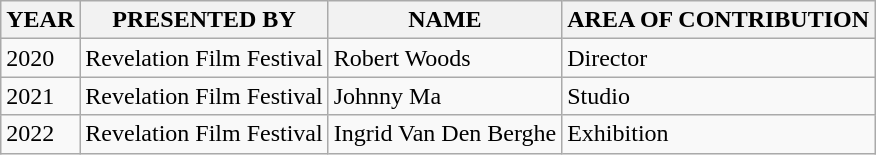<table class="wikitable">
<tr>
<th>YEAR</th>
<th>PRESENTED BY</th>
<th>NAME</th>
<th>AREA OF CONTRIBUTION</th>
</tr>
<tr>
<td>2020</td>
<td>Revelation Film Festival</td>
<td>Robert Woods</td>
<td>Director</td>
</tr>
<tr>
<td>2021</td>
<td>Revelation Film Festival</td>
<td>Johnny Ma</td>
<td>Studio</td>
</tr>
<tr>
<td>2022</td>
<td>Revelation Film Festival</td>
<td>Ingrid Van Den Berghe</td>
<td>Exhibition</td>
</tr>
</table>
